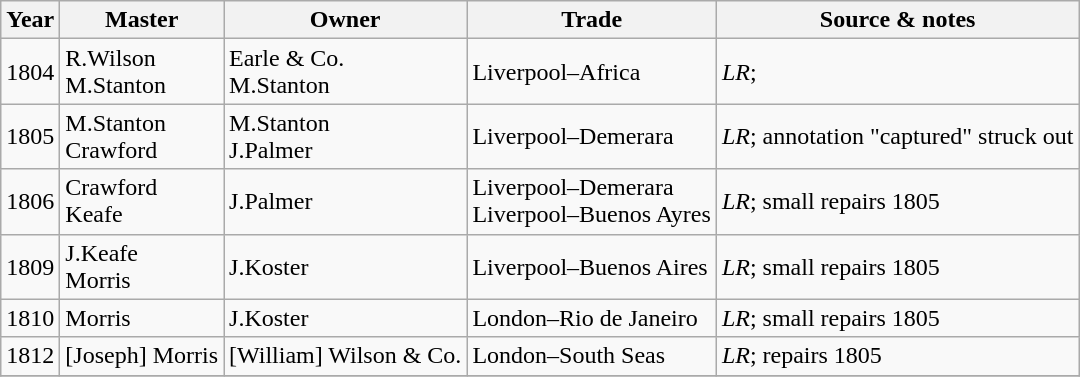<table class=" wikitable">
<tr>
<th>Year</th>
<th>Master</th>
<th>Owner</th>
<th>Trade</th>
<th>Source & notes</th>
</tr>
<tr>
<td>1804</td>
<td>R.Wilson<br>M.Stanton</td>
<td>Earle & Co.<br>M.Stanton</td>
<td>Liverpool–Africa</td>
<td><em>LR</em>;</td>
</tr>
<tr>
<td>1805</td>
<td>M.Stanton<br>Crawford</td>
<td>M.Stanton<br>J.Palmer</td>
<td>Liverpool–Demerara</td>
<td><em>LR</em>; annotation "captured" struck out</td>
</tr>
<tr>
<td>1806</td>
<td>Crawford<br>Keafe</td>
<td>J.Palmer</td>
<td>Liverpool–Demerara<br>Liverpool–Buenos Ayres</td>
<td><em>LR</em>; small repairs 1805</td>
</tr>
<tr>
<td>1809</td>
<td>J.Keafe<br>Morris</td>
<td>J.Koster</td>
<td>Liverpool–Buenos Aires</td>
<td><em>LR</em>; small repairs 1805</td>
</tr>
<tr>
<td>1810</td>
<td>Morris</td>
<td>J.Koster</td>
<td>London–Rio de Janeiro</td>
<td><em>LR</em>; small repairs 1805</td>
</tr>
<tr>
<td>1812</td>
<td>[Joseph] Morris</td>
<td>[William] Wilson & Co.</td>
<td>London–South Seas</td>
<td><em>LR</em>; repairs 1805</td>
</tr>
<tr>
</tr>
</table>
